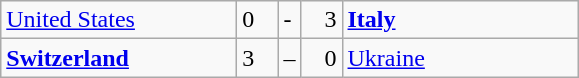<table class="wikitable">
<tr>
<td width=150> <a href='#'>United States</a></td>
<td style="width:20px; text-align:left;">0</td>
<td>-</td>
<td style="width:20px; text-align:right;">3</td>
<td width=150> <strong><a href='#'>Italy</a></strong></td>
</tr>
<tr>
<td> <strong><a href='#'>Switzerland</a></strong></td>
<td style="text-align:left;">3</td>
<td>–</td>
<td style="text-align:right;">0</td>
<td> <a href='#'>Ukraine</a></td>
</tr>
</table>
